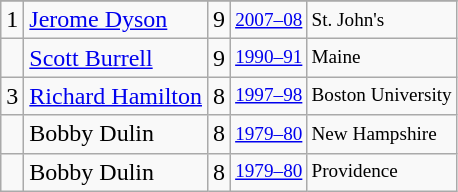<table class="wikitable">
<tr>
</tr>
<tr>
<td>1</td>
<td><a href='#'>Jerome Dyson</a></td>
<td>9</td>
<td style="font-size:80%;"><a href='#'>2007–08</a></td>
<td style="font-size:80%;">St. John's</td>
</tr>
<tr>
<td></td>
<td><a href='#'>Scott Burrell</a></td>
<td>9</td>
<td style="font-size:80%;"><a href='#'>1990–91</a></td>
<td style="font-size:80%;">Maine</td>
</tr>
<tr>
<td>3</td>
<td><a href='#'>Richard Hamilton</a></td>
<td>8</td>
<td style="font-size:80%;"><a href='#'>1997–98</a></td>
<td style="font-size:80%;">Boston University</td>
</tr>
<tr>
<td></td>
<td>Bobby Dulin</td>
<td>8</td>
<td style="font-size:80%;"><a href='#'>1979–80</a></td>
<td style="font-size:80%;">New Hampshire</td>
</tr>
<tr>
<td></td>
<td>Bobby Dulin</td>
<td>8</td>
<td style="font-size:80%;"><a href='#'>1979–80</a></td>
<td style="font-size:80%;">Providence</td>
</tr>
</table>
